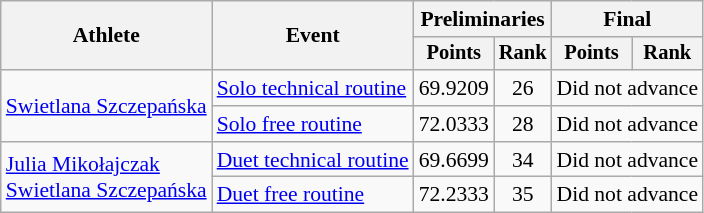<table class=wikitable style="font-size:90%">
<tr>
<th rowspan="2">Athlete</th>
<th rowspan="2">Event</th>
<th colspan="2">Preliminaries</th>
<th colspan="2">Final</th>
</tr>
<tr style="font-size:95%">
<th>Points</th>
<th>Rank</th>
<th>Points</th>
<th>Rank</th>
</tr>
<tr align=center>
<td align=left rowspan=2><a href='#'>Swietlana Szczepańska</a></td>
<td align=left><a href='#'>Solo technical routine</a></td>
<td>69.9209</td>
<td>26</td>
<td colspan=2>Did not advance</td>
</tr>
<tr align=center>
<td align=left><a href='#'>Solo free routine</a></td>
<td>72.0333</td>
<td>28</td>
<td colspan=2>Did not advance</td>
</tr>
<tr align=center>
<td align=left rowspan=2><a href='#'>Julia Mikołajczak</a><br><a href='#'>Swietlana Szczepańska</a></td>
<td align=left><a href='#'>Duet technical routine</a></td>
<td>69.6699</td>
<td>34</td>
<td colspan=2>Did not advance</td>
</tr>
<tr align=center>
<td align=left><a href='#'>Duet free routine</a></td>
<td>72.2333</td>
<td>35</td>
<td colspan=2>Did not advance</td>
</tr>
</table>
